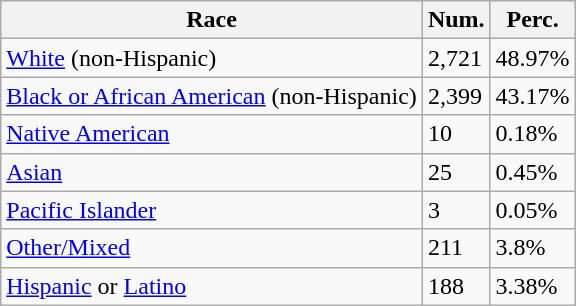<table class="wikitable">
<tr>
<th>Race</th>
<th>Num.</th>
<th>Perc.</th>
</tr>
<tr>
<td><a href='#'>White</a> (non-Hispanic)</td>
<td>2,721</td>
<td>48.97%</td>
</tr>
<tr>
<td><a href='#'>Black or African American</a> (non-Hispanic)</td>
<td>2,399</td>
<td>43.17%</td>
</tr>
<tr>
<td><a href='#'>Native American</a></td>
<td>10</td>
<td>0.18%</td>
</tr>
<tr>
<td><a href='#'>Asian</a></td>
<td>25</td>
<td>0.45%</td>
</tr>
<tr>
<td><a href='#'>Pacific Islander</a></td>
<td>3</td>
<td>0.05%</td>
</tr>
<tr>
<td><a href='#'>Other/Mixed</a></td>
<td>211</td>
<td>3.8%</td>
</tr>
<tr>
<td><a href='#'>Hispanic</a> or <a href='#'>Latino</a></td>
<td>188</td>
<td>3.38%</td>
</tr>
</table>
